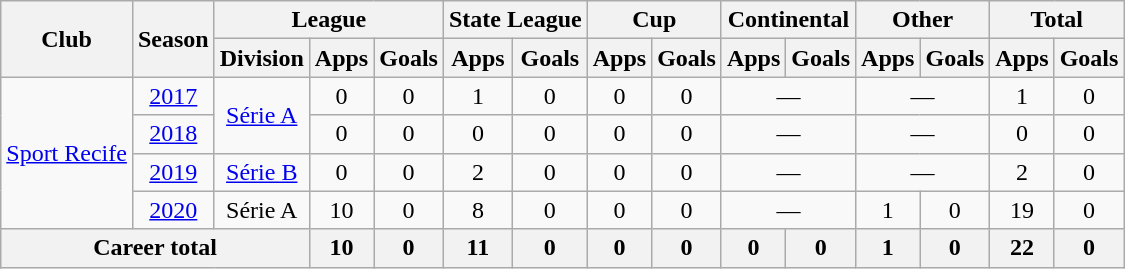<table class="wikitable" style="text-align: center;">
<tr>
<th rowspan="2">Club</th>
<th rowspan="2">Season</th>
<th colspan="3">League</th>
<th colspan="2">State League</th>
<th colspan="2">Cup</th>
<th colspan="2">Continental</th>
<th colspan="2">Other</th>
<th colspan="2">Total</th>
</tr>
<tr>
<th>Division</th>
<th>Apps</th>
<th>Goals</th>
<th>Apps</th>
<th>Goals</th>
<th>Apps</th>
<th>Goals</th>
<th>Apps</th>
<th>Goals</th>
<th>Apps</th>
<th>Goals</th>
<th>Apps</th>
<th>Goals</th>
</tr>
<tr>
<td rowspan="4" valign="center"><a href='#'>Sport Recife</a></td>
<td><a href='#'>2017</a></td>
<td rowspan="2"><a href='#'>Série A</a></td>
<td>0</td>
<td>0</td>
<td>1</td>
<td>0</td>
<td>0</td>
<td>0</td>
<td colspan="2">—</td>
<td colspan="2">—</td>
<td>1</td>
<td>0</td>
</tr>
<tr>
<td><a href='#'>2018</a></td>
<td>0</td>
<td>0</td>
<td>0</td>
<td>0</td>
<td>0</td>
<td>0</td>
<td colspan="2">—</td>
<td colspan="2">—</td>
<td>0</td>
<td>0</td>
</tr>
<tr>
<td><a href='#'>2019</a></td>
<td><a href='#'>Série B</a></td>
<td>0</td>
<td>0</td>
<td>2</td>
<td>0</td>
<td>0</td>
<td>0</td>
<td colspan="2">—</td>
<td colspan="2">—</td>
<td>2</td>
<td>0</td>
</tr>
<tr>
<td><a href='#'>2020</a></td>
<td>Série A</td>
<td>10</td>
<td>0</td>
<td>8</td>
<td>0</td>
<td>0</td>
<td>0</td>
<td colspan="2">—</td>
<td>1</td>
<td>0</td>
<td>19</td>
<td>0</td>
</tr>
<tr>
<th colspan="3"><strong>Career total</strong></th>
<th>10</th>
<th>0</th>
<th>11</th>
<th>0</th>
<th>0</th>
<th>0</th>
<th>0</th>
<th>0</th>
<th>1</th>
<th>0</th>
<th>22</th>
<th>0</th>
</tr>
</table>
